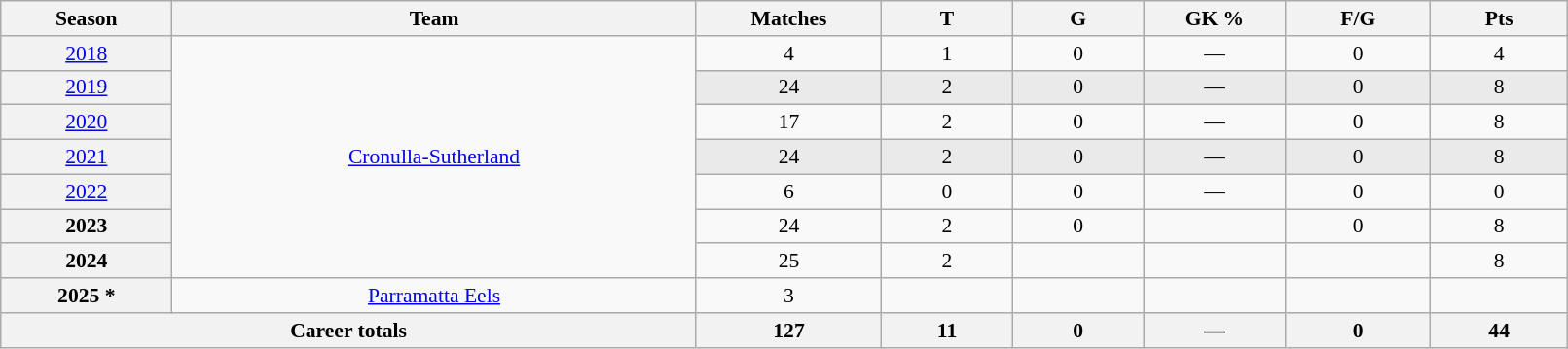<table class="wikitable sortable"  style="font-size:90%; text-align:center; width:85%;">
<tr>
<th width=2%>Season</th>
<th width=8%>Team</th>
<th width=2%>Matches</th>
<th width=2%>T</th>
<th width=2%>G</th>
<th width=2%>GK %</th>
<th width=2%>F/G</th>
<th width=2%>Pts</th>
</tr>
<tr>
<th scope="row" style="text-align:center; font-weight:normal"><a href='#'>2018</a></th>
<td rowspan="7" style="text-align:center;"> <a href='#'>Cronulla-Sutherland</a></td>
<td>4</td>
<td>1</td>
<td>0</td>
<td>—</td>
<td>0</td>
<td>4</td>
</tr>
<tr style="background:#eaeaea;">
<th scope="row" style="text-align:center; font-weight:normal"><a href='#'>2019</a></th>
<td>24</td>
<td>2</td>
<td>0</td>
<td>—</td>
<td>0</td>
<td>8</td>
</tr>
<tr>
<th scope="row" style="text-align:center; font-weight:normal"><a href='#'>2020</a></th>
<td>17</td>
<td>2</td>
<td>0</td>
<td>—</td>
<td>0</td>
<td>8</td>
</tr>
<tr style="background:#eaeaea;">
<th scope="row" style="text-align:center; font-weight:normal"><a href='#'>2021</a></th>
<td>24</td>
<td>2</td>
<td>0</td>
<td>—</td>
<td>0</td>
<td>8</td>
</tr>
<tr>
<th scope="row" style="text-align:center; font-weight:normal"><a href='#'>2022</a></th>
<td>6</td>
<td>0</td>
<td>0</td>
<td>—</td>
<td>0</td>
<td>0</td>
</tr>
<tr>
<th>2023</th>
<td>24</td>
<td>2</td>
<td>0</td>
<td></td>
<td>0</td>
<td>8</td>
</tr>
<tr>
<th>2024</th>
<td>25</td>
<td>2</td>
<td></td>
<td></td>
<td></td>
<td>8</td>
</tr>
<tr>
<th>2025 *</th>
<td> <a href='#'>Parramatta Eels</a></td>
<td>3</td>
<td></td>
<td></td>
<td></td>
<td></td>
<td></td>
</tr>
<tr class="sortbottom">
<th colspan="2">Career totals</th>
<th>127</th>
<th>11</th>
<th>0</th>
<th>—</th>
<th>0</th>
<th>44</th>
</tr>
</table>
